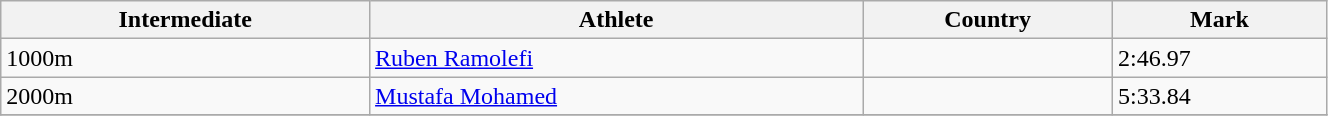<table class="wikitable" width=70%>
<tr>
<th>Intermediate</th>
<th>Athlete</th>
<th>Country</th>
<th>Mark</th>
</tr>
<tr>
<td>1000m</td>
<td><a href='#'>Ruben Ramolefi</a></td>
<td></td>
<td>2:46.97</td>
</tr>
<tr>
<td>2000m</td>
<td><a href='#'>Mustafa Mohamed</a></td>
<td></td>
<td>5:33.84</td>
</tr>
<tr>
</tr>
</table>
